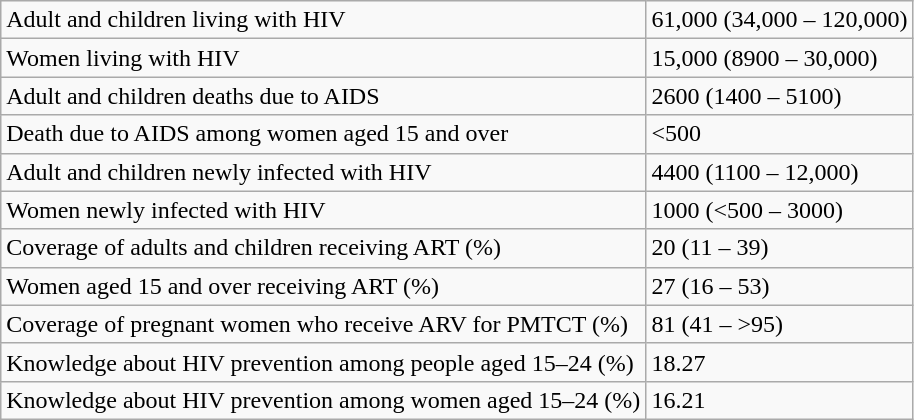<table class="wikitable sortable">
<tr>
<td>Adult and children living with HIV</td>
<td>61,000 (34,000 – 120,000)</td>
</tr>
<tr>
<td>Women living with HIV</td>
<td>15,000 (8900 – 30,000)</td>
</tr>
<tr>
<td>Adult and children deaths due to AIDS</td>
<td>2600 (1400 – 5100)</td>
</tr>
<tr>
<td>Death due to AIDS among women aged 15 and over</td>
<td><500</td>
</tr>
<tr>
<td>Adult and children newly infected with HIV</td>
<td>4400 (1100 – 12,000)</td>
</tr>
<tr>
<td>Women newly infected with HIV</td>
<td>1000 (<500 – 3000)</td>
</tr>
<tr>
<td>Coverage of adults and children receiving ART (%)</td>
<td>20 (11 – 39)</td>
</tr>
<tr>
<td>Women aged 15 and over receiving ART (%)</td>
<td>27 (16 – 53)</td>
</tr>
<tr>
<td>Coverage of pregnant women who receive ARV for PMTCT (%)</td>
<td>81 (41 – >95)</td>
</tr>
<tr>
<td>Knowledge about HIV prevention among people aged 15–24 (%)</td>
<td>18.27</td>
</tr>
<tr>
<td>Knowledge about HIV prevention among women aged 15–24 (%)</td>
<td>16.21</td>
</tr>
</table>
